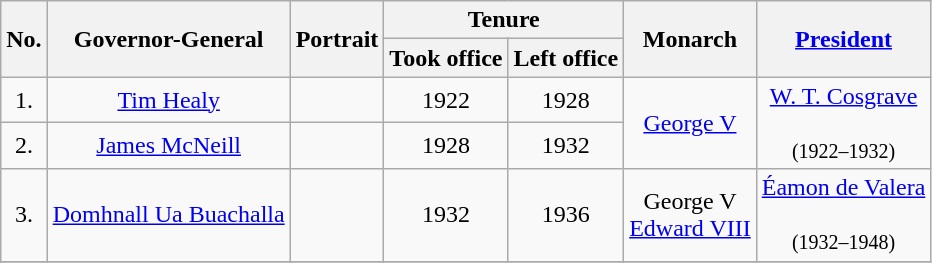<table class="wikitable" style="text-align:center">
<tr>
<th rowspan=2>No.</th>
<th rowspan=2>Governor-General<br></th>
<th rowspan=2>Portrait</th>
<th colspan=2>Tenure</th>
<th rowspan=2>Monarch</th>
<th rowspan=2><a href='#'>President</a></th>
</tr>
<tr>
<th>Took office</th>
<th>Left office</th>
</tr>
<tr>
<td>1.</td>
<td><a href='#'>Tim Healy</a><br></td>
<td></td>
<td> 1922</td>
<td> 1928</td>
<td rowspan="2"><a href='#'>George V</a></td>
<td rowspan="2"><a href='#'>W. T. Cosgrave</a><br><br><small>(1922–1932)</small></td>
</tr>
<tr>
<td>2.</td>
<td><a href='#'>James McNeill</a><br></td>
<td></td>
<td> 1928</td>
<td> 1932</td>
</tr>
<tr>
<td>3.</td>
<td><a href='#'>Domhnall Ua Buachalla</a><br></td>
<td></td>
<td> 1932</td>
<td> 1936</td>
<td>George V<br><a href='#'>Edward VIII</a></td>
<td><a href='#'>Éamon de Valera</a><br><br><small>(1932–1948)</small></td>
</tr>
<tr>
</tr>
</table>
